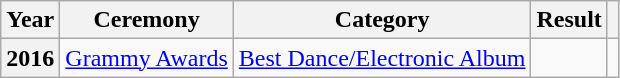<table class="wikitable plainrowheaders">
<tr>
<th scope="col">Year</th>
<th scope="col">Ceremony</th>
<th scope="col">Category</th>
<th scope="col">Result</th>
<th scope="col" class="unsortable"></th>
</tr>
<tr>
<th scope="row">2016</th>
<td><a href='#'>Grammy Awards</a></td>
<td><a href='#'>Best Dance/Electronic Album</a></td>
<td></td>
<td style="text-align:center;"></td>
</tr>
</table>
